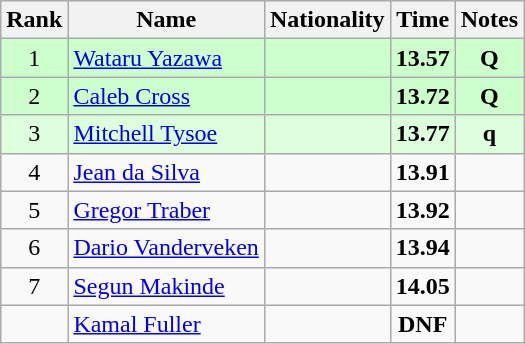<table class="wikitable sortable" style="text-align:center">
<tr>
<th>Rank</th>
<th>Name</th>
<th>Nationality</th>
<th>Time</th>
<th>Notes</th>
</tr>
<tr bgcolor=ccffcc>
<td>1</td>
<td align=left><a href='#'>Wataru Yazawa</a></td>
<td align=left></td>
<td><strong>13.57</strong></td>
<td><strong>Q</strong></td>
</tr>
<tr bgcolor=ccffcc>
<td>2</td>
<td align=left><a href='#'>Caleb Cross</a></td>
<td align=left></td>
<td><strong>13.72</strong></td>
<td><strong>Q</strong></td>
</tr>
<tr bgcolor=ddffdd>
<td>3</td>
<td align=left><a href='#'>Mitchell Tysoe</a></td>
<td align=left></td>
<td><strong>13.77</strong></td>
<td><strong>q</strong></td>
</tr>
<tr>
<td>4</td>
<td align=left><a href='#'>Jean da Silva</a></td>
<td align=left></td>
<td><strong>13.91</strong></td>
<td></td>
</tr>
<tr>
<td>5</td>
<td align=left><a href='#'>Gregor Traber</a></td>
<td align=left></td>
<td><strong>13.92</strong></td>
<td></td>
</tr>
<tr>
<td>6</td>
<td align=left><a href='#'>Dario Vanderveken</a></td>
<td align=left></td>
<td><strong>13.94</strong></td>
<td></td>
</tr>
<tr>
<td>7</td>
<td align=left><a href='#'>Segun Makinde</a></td>
<td align=left></td>
<td><strong>14.05</strong></td>
<td></td>
</tr>
<tr>
<td></td>
<td align=left><a href='#'>Kamal Fuller</a></td>
<td align=left></td>
<td><strong>DNF</strong></td>
<td></td>
</tr>
</table>
